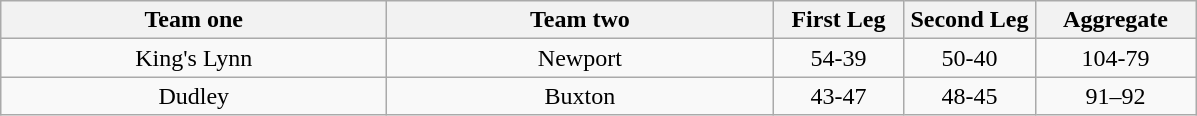<table class="wikitable" style="text-align: center">
<tr>
<th width=250>Team one</th>
<th width=250>Team two</th>
<th width=80>First Leg</th>
<th width=80>Second Leg</th>
<th width=100>Aggregate</th>
</tr>
<tr>
<td>King's Lynn</td>
<td>Newport</td>
<td>54-39</td>
<td>50-40</td>
<td>104-79</td>
</tr>
<tr>
<td>Dudley</td>
<td>Buxton</td>
<td>43-47</td>
<td>48-45</td>
<td>91–92</td>
</tr>
</table>
